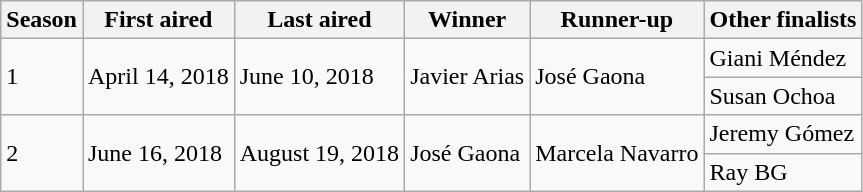<table class="wikitable">
<tr>
<th>Season</th>
<th>First aired</th>
<th>Last aired</th>
<th>Winner</th>
<th>Runner-up</th>
<th>Other finalists</th>
</tr>
<tr>
<td rowspan="2">1</td>
<td rowspan="2">April 14, 2018</td>
<td rowspan="2">June 10, 2018</td>
<td rowspan="2">Javier Arias</td>
<td rowspan="2">José Gaona</td>
<td>Giani Méndez</td>
</tr>
<tr>
<td>Susan Ochoa</td>
</tr>
<tr>
<td rowspan="2">2</td>
<td rowspan="2">June 16, 2018</td>
<td rowspan="2">August 19, 2018</td>
<td rowspan="2">José Gaona</td>
<td rowspan="2">Marcela Navarro</td>
<td>Jeremy Gómez</td>
</tr>
<tr>
<td>Ray BG</td>
</tr>
</table>
